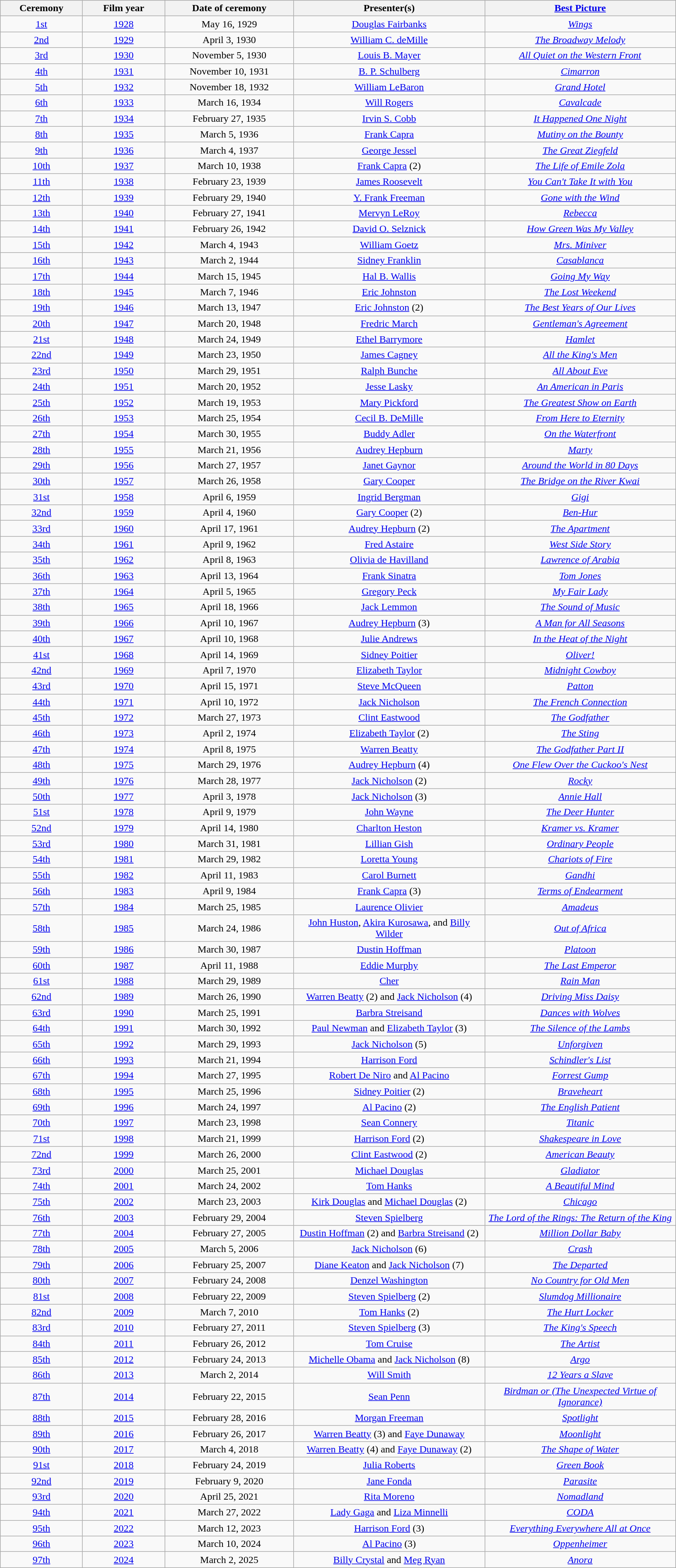<table class="wikitable sortable" style="text-align: center">
<tr>
<th style="width:125px;">Ceremony</th>
<th style="width:125px;">Film year</th>
<th style="width:200px;">Date of ceremony</th>
<th style="width:300px;">Presenter(s)</th>
<th style="width:300px;"><a href='#'>Best Picture</a></th>
</tr>
<tr>
<td><a href='#'>1st</a></td>
<td><a href='#'>1928</a></td>
<td>May 16, 1929</td>
<td><a href='#'>Douglas Fairbanks</a></td>
<td><em><a href='#'>Wings</a></em></td>
</tr>
<tr>
<td><a href='#'>2nd</a></td>
<td><a href='#'>1929</a></td>
<td>April 3, 1930</td>
<td><a href='#'>William C. deMille</a></td>
<td><em><a href='#'>The Broadway Melody</a></em></td>
</tr>
<tr>
<td><a href='#'>3rd</a></td>
<td><a href='#'>1930</a></td>
<td>November 5, 1930</td>
<td><a href='#'>Louis B. Mayer</a></td>
<td><em><a href='#'>All Quiet on the Western Front</a></em></td>
</tr>
<tr>
<td><a href='#'>4th</a></td>
<td><a href='#'>1931</a></td>
<td>November 10, 1931</td>
<td><a href='#'>B. P. Schulberg</a></td>
<td><em><a href='#'>Cimarron</a></em></td>
</tr>
<tr>
<td><a href='#'>5th</a></td>
<td><a href='#'>1932</a></td>
<td>November 18, 1932</td>
<td><a href='#'>William LeBaron</a></td>
<td><em><a href='#'>Grand Hotel</a></em></td>
</tr>
<tr>
<td><a href='#'>6th</a></td>
<td><a href='#'>1933</a></td>
<td>March 16, 1934</td>
<td><a href='#'>Will Rogers</a></td>
<td><em><a href='#'>Cavalcade</a></em></td>
</tr>
<tr>
<td><a href='#'>7th</a></td>
<td><a href='#'>1934</a></td>
<td>February 27, 1935</td>
<td><a href='#'>Irvin S. Cobb</a></td>
<td><em><a href='#'>It Happened One Night</a></em></td>
</tr>
<tr>
<td><a href='#'>8th</a></td>
<td><a href='#'>1935</a></td>
<td>March 5, 1936</td>
<td><a href='#'>Frank Capra</a></td>
<td><em><a href='#'>Mutiny on the Bounty</a></em></td>
</tr>
<tr>
<td><a href='#'>9th</a></td>
<td><a href='#'>1936</a></td>
<td>March 4, 1937</td>
<td><a href='#'>George Jessel</a></td>
<td><em><a href='#'>The Great Ziegfeld</a></em></td>
</tr>
<tr>
<td><a href='#'>10th</a></td>
<td><a href='#'>1937</a></td>
<td>March 10, 1938</td>
<td><a href='#'>Frank Capra</a> (2)</td>
<td><em><a href='#'>The Life of Emile Zola</a></em></td>
</tr>
<tr>
<td><a href='#'>11th</a></td>
<td><a href='#'>1938</a></td>
<td>February 23, 1939</td>
<td><a href='#'>James Roosevelt</a></td>
<td><em><a href='#'>You Can't Take It with You</a></em></td>
</tr>
<tr>
<td><a href='#'>12th</a></td>
<td><a href='#'>1939</a></td>
<td>February 29, 1940</td>
<td><a href='#'>Y. Frank Freeman</a></td>
<td><em><a href='#'>Gone with the Wind</a></em></td>
</tr>
<tr>
<td><a href='#'>13th</a></td>
<td><a href='#'>1940</a></td>
<td>February 27, 1941</td>
<td><a href='#'>Mervyn LeRoy</a></td>
<td><em><a href='#'>Rebecca</a></em></td>
</tr>
<tr>
<td><a href='#'>14th</a></td>
<td><a href='#'>1941</a></td>
<td>February 26, 1942</td>
<td><a href='#'>David O. Selznick</a></td>
<td><em><a href='#'>How Green Was My Valley</a></em></td>
</tr>
<tr>
<td><a href='#'>15th</a></td>
<td><a href='#'>1942</a></td>
<td>March 4, 1943</td>
<td><a href='#'>William Goetz</a></td>
<td><em><a href='#'>Mrs. Miniver</a></em></td>
</tr>
<tr>
<td><a href='#'>16th</a></td>
<td><a href='#'>1943</a></td>
<td>March 2, 1944</td>
<td><a href='#'>Sidney Franklin</a></td>
<td><em><a href='#'>Casablanca</a></em></td>
</tr>
<tr>
<td><a href='#'>17th</a></td>
<td><a href='#'>1944</a></td>
<td>March 15, 1945</td>
<td><a href='#'>Hal B. Wallis</a></td>
<td><em><a href='#'>Going My Way</a></em></td>
</tr>
<tr>
<td><a href='#'>18th</a></td>
<td><a href='#'>1945</a></td>
<td>March 7, 1946</td>
<td><a href='#'>Eric Johnston</a></td>
<td><em><a href='#'>The Lost Weekend</a></em></td>
</tr>
<tr>
<td><a href='#'>19th</a></td>
<td><a href='#'>1946</a></td>
<td>March 13, 1947</td>
<td><a href='#'>Eric Johnston</a> (2)</td>
<td><em><a href='#'>The Best Years of Our Lives</a></em></td>
</tr>
<tr>
<td><a href='#'>20th</a></td>
<td><a href='#'>1947</a></td>
<td>March 20, 1948</td>
<td><a href='#'>Fredric March</a></td>
<td><em><a href='#'>Gentleman's Agreement</a></em></td>
</tr>
<tr>
<td><a href='#'>21st</a></td>
<td><a href='#'>1948</a></td>
<td>March 24, 1949</td>
<td><a href='#'>Ethel Barrymore</a></td>
<td><em><a href='#'>Hamlet</a></em></td>
</tr>
<tr>
<td><a href='#'>22nd</a></td>
<td><a href='#'>1949</a></td>
<td>March 23, 1950</td>
<td><a href='#'>James Cagney</a></td>
<td><em><a href='#'>All the King's Men</a></em></td>
</tr>
<tr>
<td><a href='#'>23rd</a></td>
<td><a href='#'>1950</a></td>
<td>March 29, 1951</td>
<td><a href='#'>Ralph Bunche</a></td>
<td><em><a href='#'>All About Eve</a></em></td>
</tr>
<tr>
<td><a href='#'>24th</a></td>
<td><a href='#'>1951</a></td>
<td>March 20, 1952</td>
<td><a href='#'>Jesse Lasky</a></td>
<td><em><a href='#'>An American in Paris</a></em></td>
</tr>
<tr>
<td><a href='#'>25th</a></td>
<td><a href='#'>1952</a></td>
<td>March 19, 1953</td>
<td><a href='#'>Mary Pickford</a></td>
<td><em><a href='#'>The Greatest Show on Earth</a></em></td>
</tr>
<tr>
<td><a href='#'>26th</a></td>
<td><a href='#'>1953</a></td>
<td>March 25, 1954</td>
<td><a href='#'>Cecil B. DeMille</a></td>
<td><em><a href='#'>From Here to Eternity</a></em></td>
</tr>
<tr>
<td><a href='#'>27th</a></td>
<td><a href='#'>1954</a></td>
<td>March 30, 1955</td>
<td><a href='#'>Buddy Adler</a></td>
<td><em><a href='#'>On the Waterfront</a></em></td>
</tr>
<tr>
<td><a href='#'>28th</a></td>
<td><a href='#'>1955</a></td>
<td>March 21, 1956</td>
<td><a href='#'>Audrey Hepburn</a></td>
<td><em><a href='#'>Marty</a></em></td>
</tr>
<tr>
<td><a href='#'>29th</a></td>
<td><a href='#'>1956</a></td>
<td>March 27, 1957</td>
<td><a href='#'>Janet Gaynor</a></td>
<td><em><a href='#'>Around the World in 80 Days</a></em></td>
</tr>
<tr>
<td><a href='#'>30th</a></td>
<td><a href='#'>1957</a></td>
<td>March 26, 1958</td>
<td><a href='#'>Gary Cooper</a></td>
<td><em><a href='#'>The Bridge on the River Kwai</a></em></td>
</tr>
<tr>
<td><a href='#'>31st</a></td>
<td><a href='#'>1958</a></td>
<td>April 6, 1959</td>
<td><a href='#'>Ingrid Bergman</a></td>
<td><em><a href='#'>Gigi</a></em></td>
</tr>
<tr>
<td><a href='#'>32nd</a></td>
<td><a href='#'>1959</a></td>
<td>April 4, 1960</td>
<td><a href='#'>Gary Cooper</a> (2)</td>
<td><em><a href='#'>Ben-Hur</a></em></td>
</tr>
<tr>
<td><a href='#'>33rd</a></td>
<td><a href='#'>1960</a></td>
<td>April 17, 1961</td>
<td><a href='#'>Audrey Hepburn</a> (2)</td>
<td><em><a href='#'>The Apartment</a></em></td>
</tr>
<tr>
<td><a href='#'>34th</a></td>
<td><a href='#'>1961</a></td>
<td>April 9, 1962</td>
<td><a href='#'>Fred Astaire</a></td>
<td><em><a href='#'>West Side Story</a></em></td>
</tr>
<tr>
<td><a href='#'>35th</a></td>
<td><a href='#'>1962</a></td>
<td>April 8, 1963</td>
<td><a href='#'>Olivia de Havilland</a></td>
<td><em><a href='#'>Lawrence of Arabia</a></em></td>
</tr>
<tr>
<td><a href='#'>36th</a></td>
<td><a href='#'>1963</a></td>
<td>April 13, 1964</td>
<td><a href='#'>Frank Sinatra</a></td>
<td><em><a href='#'>Tom Jones</a></em></td>
</tr>
<tr>
<td><a href='#'>37th</a></td>
<td><a href='#'>1964</a></td>
<td>April 5, 1965</td>
<td><a href='#'>Gregory Peck</a></td>
<td><em><a href='#'>My Fair Lady</a></em></td>
</tr>
<tr>
<td><a href='#'>38th</a></td>
<td><a href='#'>1965</a></td>
<td>April 18, 1966</td>
<td><a href='#'>Jack Lemmon</a></td>
<td><em><a href='#'>The Sound of Music</a></em></td>
</tr>
<tr>
<td><a href='#'>39th</a></td>
<td><a href='#'>1966</a></td>
<td>April 10, 1967</td>
<td><a href='#'>Audrey Hepburn</a> (3)</td>
<td><em><a href='#'>A Man for All Seasons</a></em></td>
</tr>
<tr>
<td><a href='#'>40th</a></td>
<td><a href='#'>1967</a></td>
<td>April 10, 1968</td>
<td><a href='#'>Julie Andrews</a></td>
<td><em><a href='#'>In the Heat of the Night</a></em></td>
</tr>
<tr>
<td><a href='#'>41st</a></td>
<td><a href='#'>1968</a></td>
<td>April 14, 1969</td>
<td><a href='#'>Sidney Poitier</a></td>
<td><em><a href='#'>Oliver!</a></em></td>
</tr>
<tr>
<td><a href='#'>42nd</a></td>
<td><a href='#'>1969</a></td>
<td>April 7, 1970</td>
<td><a href='#'>Elizabeth Taylor</a></td>
<td><em><a href='#'>Midnight Cowboy</a></em></td>
</tr>
<tr>
<td><a href='#'>43rd</a></td>
<td><a href='#'>1970</a></td>
<td>April 15, 1971</td>
<td><a href='#'>Steve McQueen</a></td>
<td><em><a href='#'>Patton</a></em></td>
</tr>
<tr>
<td><a href='#'>44th</a></td>
<td><a href='#'>1971</a></td>
<td>April 10, 1972</td>
<td><a href='#'>Jack Nicholson</a></td>
<td><em><a href='#'>The French Connection</a></em></td>
</tr>
<tr>
<td><a href='#'>45th</a></td>
<td><a href='#'>1972</a></td>
<td>March 27, 1973</td>
<td><a href='#'>Clint Eastwood</a></td>
<td><em><a href='#'>The Godfather</a></em></td>
</tr>
<tr>
<td><a href='#'>46th</a></td>
<td><a href='#'>1973</a></td>
<td>April 2, 1974</td>
<td><a href='#'>Elizabeth Taylor</a> (2)</td>
<td><em><a href='#'>The Sting</a></em></td>
</tr>
<tr>
<td><a href='#'>47th</a></td>
<td><a href='#'>1974</a></td>
<td>April 8, 1975</td>
<td><a href='#'>Warren Beatty</a></td>
<td><em><a href='#'>The Godfather Part II</a></em></td>
</tr>
<tr>
<td><a href='#'>48th</a></td>
<td><a href='#'>1975</a></td>
<td>March 29, 1976</td>
<td><a href='#'>Audrey Hepburn</a> (4)</td>
<td><em><a href='#'>One Flew Over the Cuckoo's Nest</a></em></td>
</tr>
<tr>
<td><a href='#'>49th</a></td>
<td><a href='#'>1976</a></td>
<td>March 28, 1977</td>
<td><a href='#'>Jack Nicholson</a> (2)</td>
<td><em><a href='#'>Rocky</a></em></td>
</tr>
<tr>
<td><a href='#'>50th</a></td>
<td><a href='#'>1977</a></td>
<td>April 3, 1978</td>
<td><a href='#'>Jack Nicholson</a> (3)</td>
<td><em><a href='#'>Annie Hall</a></em></td>
</tr>
<tr>
<td><a href='#'>51st</a></td>
<td><a href='#'>1978</a></td>
<td>April 9, 1979</td>
<td><a href='#'>John Wayne</a></td>
<td><em><a href='#'>The Deer Hunter</a></em></td>
</tr>
<tr>
<td><a href='#'>52nd</a></td>
<td><a href='#'>1979</a></td>
<td>April 14, 1980</td>
<td><a href='#'>Charlton Heston</a></td>
<td><em><a href='#'>Kramer vs. Kramer</a></em></td>
</tr>
<tr>
<td><a href='#'>53rd</a></td>
<td><a href='#'>1980</a></td>
<td>March 31, 1981</td>
<td><a href='#'>Lillian Gish</a></td>
<td><em><a href='#'>Ordinary People</a></em></td>
</tr>
<tr>
<td><a href='#'>54th</a></td>
<td><a href='#'>1981</a></td>
<td>March 29, 1982</td>
<td><a href='#'>Loretta Young</a></td>
<td><em><a href='#'>Chariots of Fire</a></em></td>
</tr>
<tr>
<td><a href='#'>55th</a></td>
<td><a href='#'>1982</a></td>
<td>April 11, 1983</td>
<td><a href='#'>Carol Burnett</a></td>
<td><em><a href='#'>Gandhi</a></em></td>
</tr>
<tr>
<td><a href='#'>56th</a></td>
<td><a href='#'>1983</a></td>
<td>April 9, 1984</td>
<td><a href='#'>Frank Capra</a> (3)</td>
<td><em><a href='#'>Terms of Endearment</a></em></td>
</tr>
<tr>
<td><a href='#'>57th</a></td>
<td><a href='#'>1984</a></td>
<td>March 25, 1985</td>
<td><a href='#'>Laurence Olivier</a></td>
<td><em><a href='#'>Amadeus</a></em></td>
</tr>
<tr>
<td><a href='#'>58th</a></td>
<td><a href='#'>1985</a></td>
<td>March 24, 1986</td>
<td><a href='#'>John Huston</a>, <a href='#'>Akira Kurosawa</a>, and <a href='#'>Billy Wilder</a></td>
<td><em><a href='#'>Out of Africa</a></em></td>
</tr>
<tr>
<td><a href='#'>59th</a></td>
<td><a href='#'>1986</a></td>
<td>March 30, 1987</td>
<td><a href='#'>Dustin Hoffman</a></td>
<td><em><a href='#'>Platoon</a></em></td>
</tr>
<tr>
<td><a href='#'>60th</a></td>
<td><a href='#'>1987</a></td>
<td>April 11, 1988</td>
<td><a href='#'>Eddie Murphy</a></td>
<td><em><a href='#'>The Last Emperor</a></em></td>
</tr>
<tr>
<td><a href='#'>61st</a></td>
<td><a href='#'>1988</a></td>
<td>March 29, 1989</td>
<td><a href='#'>Cher</a></td>
<td><em><a href='#'>Rain Man</a></em></td>
</tr>
<tr>
<td><a href='#'>62nd</a></td>
<td><a href='#'>1989</a></td>
<td>March 26, 1990</td>
<td><a href='#'>Warren Beatty</a> (2) and <a href='#'>Jack Nicholson</a> (4)</td>
<td><em><a href='#'>Driving Miss Daisy</a></em></td>
</tr>
<tr>
<td><a href='#'>63rd</a></td>
<td><a href='#'>1990</a></td>
<td>March 25, 1991</td>
<td><a href='#'>Barbra Streisand</a></td>
<td><em><a href='#'>Dances with Wolves</a></em></td>
</tr>
<tr>
<td><a href='#'>64th</a></td>
<td><a href='#'>1991</a></td>
<td>March 30, 1992</td>
<td><a href='#'>Paul Newman</a> and <a href='#'>Elizabeth Taylor</a> (3)</td>
<td><em><a href='#'>The Silence of the Lambs</a></em></td>
</tr>
<tr>
<td><a href='#'>65th</a></td>
<td><a href='#'>1992</a></td>
<td>March 29, 1993</td>
<td><a href='#'>Jack Nicholson</a> (5)</td>
<td><em><a href='#'>Unforgiven</a></em></td>
</tr>
<tr>
<td><a href='#'>66th</a></td>
<td><a href='#'>1993</a></td>
<td>March 21, 1994</td>
<td><a href='#'>Harrison Ford</a></td>
<td><em><a href='#'>Schindler's List</a></em></td>
</tr>
<tr>
<td><a href='#'>67th</a></td>
<td><a href='#'>1994</a></td>
<td>March 27, 1995</td>
<td><a href='#'>Robert De Niro</a> and <a href='#'>Al Pacino</a></td>
<td><em><a href='#'>Forrest Gump</a></em></td>
</tr>
<tr>
<td><a href='#'>68th</a></td>
<td><a href='#'>1995</a></td>
<td>March 25, 1996</td>
<td><a href='#'>Sidney Poitier</a> (2)</td>
<td><em><a href='#'>Braveheart</a></em></td>
</tr>
<tr>
<td><a href='#'>69th</a></td>
<td><a href='#'>1996</a></td>
<td>March 24, 1997</td>
<td><a href='#'>Al Pacino</a> (2)</td>
<td><em><a href='#'>The English Patient</a></em></td>
</tr>
<tr>
<td><a href='#'>70th</a></td>
<td><a href='#'>1997</a></td>
<td>March 23, 1998</td>
<td><a href='#'>Sean Connery</a></td>
<td><em><a href='#'>Titanic</a></em></td>
</tr>
<tr>
<td><a href='#'>71st</a></td>
<td><a href='#'>1998</a></td>
<td>March 21, 1999</td>
<td><a href='#'>Harrison Ford</a> (2)</td>
<td><em><a href='#'>Shakespeare in Love</a></em></td>
</tr>
<tr>
<td><a href='#'>72nd</a></td>
<td><a href='#'>1999</a></td>
<td>March 26, 2000</td>
<td><a href='#'>Clint Eastwood</a> (2)</td>
<td><em><a href='#'>American Beauty</a></em></td>
</tr>
<tr>
<td><a href='#'>73rd</a></td>
<td><a href='#'>2000</a></td>
<td>March 25, 2001</td>
<td><a href='#'>Michael Douglas</a></td>
<td><em><a href='#'>Gladiator</a></em></td>
</tr>
<tr>
<td><a href='#'>74th</a></td>
<td><a href='#'>2001</a></td>
<td>March 24, 2002</td>
<td><a href='#'>Tom Hanks</a></td>
<td><em><a href='#'>A Beautiful Mind</a></em></td>
</tr>
<tr>
<td><a href='#'>75th</a></td>
<td><a href='#'>2002</a></td>
<td>March 23, 2003</td>
<td><a href='#'>Kirk Douglas</a> and <a href='#'>Michael Douglas</a> (2)</td>
<td><em><a href='#'>Chicago</a></em></td>
</tr>
<tr>
<td><a href='#'>76th</a></td>
<td><a href='#'>2003</a></td>
<td>February 29, 2004</td>
<td><a href='#'>Steven Spielberg</a></td>
<td><em><a href='#'>The Lord of the Rings: The Return of the King</a></em></td>
</tr>
<tr>
<td><a href='#'>77th</a></td>
<td><a href='#'>2004</a></td>
<td>February 27, 2005</td>
<td><a href='#'>Dustin Hoffman</a> (2) and <a href='#'>Barbra Streisand</a> (2)</td>
<td><em><a href='#'>Million Dollar Baby</a></em></td>
</tr>
<tr>
<td><a href='#'>78th</a></td>
<td><a href='#'>2005</a></td>
<td>March 5, 2006</td>
<td><a href='#'>Jack Nicholson</a> (6)</td>
<td><em><a href='#'>Crash</a></em></td>
</tr>
<tr>
<td><a href='#'>79th</a></td>
<td><a href='#'>2006</a></td>
<td>February 25, 2007</td>
<td><a href='#'>Diane Keaton</a> and <a href='#'>Jack Nicholson</a> (7)</td>
<td><em><a href='#'>The Departed</a></em></td>
</tr>
<tr>
<td><a href='#'>80th</a></td>
<td><a href='#'>2007</a></td>
<td>February 24, 2008</td>
<td><a href='#'>Denzel Washington</a></td>
<td><em><a href='#'>No Country for Old Men</a></em></td>
</tr>
<tr>
<td><a href='#'>81st</a></td>
<td><a href='#'>2008</a></td>
<td>February 22, 2009</td>
<td><a href='#'>Steven Spielberg</a> (2)</td>
<td><em><a href='#'>Slumdog Millionaire</a></em></td>
</tr>
<tr>
<td><a href='#'>82nd</a></td>
<td><a href='#'>2009</a></td>
<td>March 7, 2010</td>
<td><a href='#'>Tom Hanks</a> (2)</td>
<td><em><a href='#'>The Hurt Locker</a></em></td>
</tr>
<tr>
<td><a href='#'>83rd</a></td>
<td><a href='#'>2010</a></td>
<td>February 27, 2011</td>
<td><a href='#'>Steven Spielberg</a> (3)</td>
<td><em><a href='#'>The King's Speech</a></em></td>
</tr>
<tr>
<td><a href='#'>84th</a></td>
<td><a href='#'>2011</a></td>
<td>February 26, 2012</td>
<td><a href='#'>Tom Cruise</a></td>
<td><em><a href='#'>The Artist</a></em></td>
</tr>
<tr>
<td><a href='#'>85th</a></td>
<td><a href='#'>2012</a></td>
<td>February 24, 2013</td>
<td><a href='#'>Michelle Obama</a> and <a href='#'>Jack Nicholson</a> (8)</td>
<td><em><a href='#'>Argo</a></em></td>
</tr>
<tr>
<td><a href='#'>86th</a></td>
<td><a href='#'>2013</a></td>
<td>March 2, 2014</td>
<td><a href='#'>Will Smith</a></td>
<td><em><a href='#'>12 Years a Slave</a></em></td>
</tr>
<tr>
<td><a href='#'>87th</a></td>
<td><a href='#'>2014</a></td>
<td>February 22, 2015</td>
<td><a href='#'>Sean Penn</a></td>
<td><em><a href='#'>Birdman or (The Unexpected Virtue of Ignorance)</a></em></td>
</tr>
<tr>
<td><a href='#'>88th</a></td>
<td><a href='#'>2015</a></td>
<td>February 28, 2016</td>
<td><a href='#'>Morgan Freeman</a></td>
<td><em><a href='#'>Spotlight</a></em></td>
</tr>
<tr>
<td><a href='#'>89th</a></td>
<td><a href='#'>2016</a></td>
<td>February 26, 2017</td>
<td><a href='#'>Warren Beatty</a> (3) and <a href='#'>Faye Dunaway</a></td>
<td><em><a href='#'>Moonlight</a></em></td>
</tr>
<tr>
<td><a href='#'>90th</a></td>
<td><a href='#'>2017</a></td>
<td>March 4, 2018</td>
<td><a href='#'>Warren Beatty</a> (4) and <a href='#'>Faye Dunaway</a> (2)</td>
<td><em><a href='#'>The Shape of Water</a></em></td>
</tr>
<tr>
<td><a href='#'>91st</a></td>
<td><a href='#'>2018</a></td>
<td>February 24, 2019</td>
<td><a href='#'>Julia Roberts</a></td>
<td><em><a href='#'>Green Book</a></em></td>
</tr>
<tr>
<td><a href='#'>92nd</a></td>
<td><a href='#'>2019</a></td>
<td>February 9, 2020</td>
<td><a href='#'>Jane Fonda</a></td>
<td><em><a href='#'>Parasite</a></em></td>
</tr>
<tr>
<td><a href='#'>93rd</a></td>
<td><a href='#'>2020</a></td>
<td>April 25, 2021</td>
<td><a href='#'>Rita Moreno</a></td>
<td><em><a href='#'>Nomadland</a></em></td>
</tr>
<tr>
<td><a href='#'>94th</a></td>
<td><a href='#'>2021</a></td>
<td>March 27, 2022</td>
<td><a href='#'>Lady Gaga</a> and <a href='#'>Liza Minnelli</a></td>
<td><em><a href='#'>CODA</a></em></td>
</tr>
<tr>
<td><a href='#'>95th</a></td>
<td><a href='#'>2022</a></td>
<td>March 12, 2023</td>
<td><a href='#'>Harrison Ford</a> (3)</td>
<td><em><a href='#'>Everything Everywhere All at Once</a></em></td>
</tr>
<tr>
<td><a href='#'>96th</a></td>
<td><a href='#'>2023</a></td>
<td>March 10, 2024</td>
<td><a href='#'>Al Pacino</a> (3)</td>
<td><em><a href='#'>Oppenheimer</a></em></td>
</tr>
<tr>
<td><a href='#'>97th</a></td>
<td><a href='#'>2024</a></td>
<td>March 2, 2025</td>
<td><a href='#'>Billy Crystal</a> and <a href='#'>Meg Ryan</a></td>
<td><em><a href='#'>Anora</a></em></td>
</tr>
</table>
